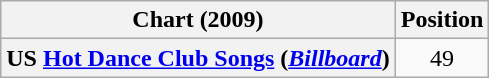<table class="wikitable sortable plainrowheaders" style="text-align:center;">
<tr>
<th scope="col">Chart (2009)</th>
<th scope="col">Position</th>
</tr>
<tr>
<th scope="row">US <a href='#'>Hot Dance Club Songs</a> (<em><a href='#'>Billboard</a></em>)</th>
<td>49</td>
</tr>
</table>
